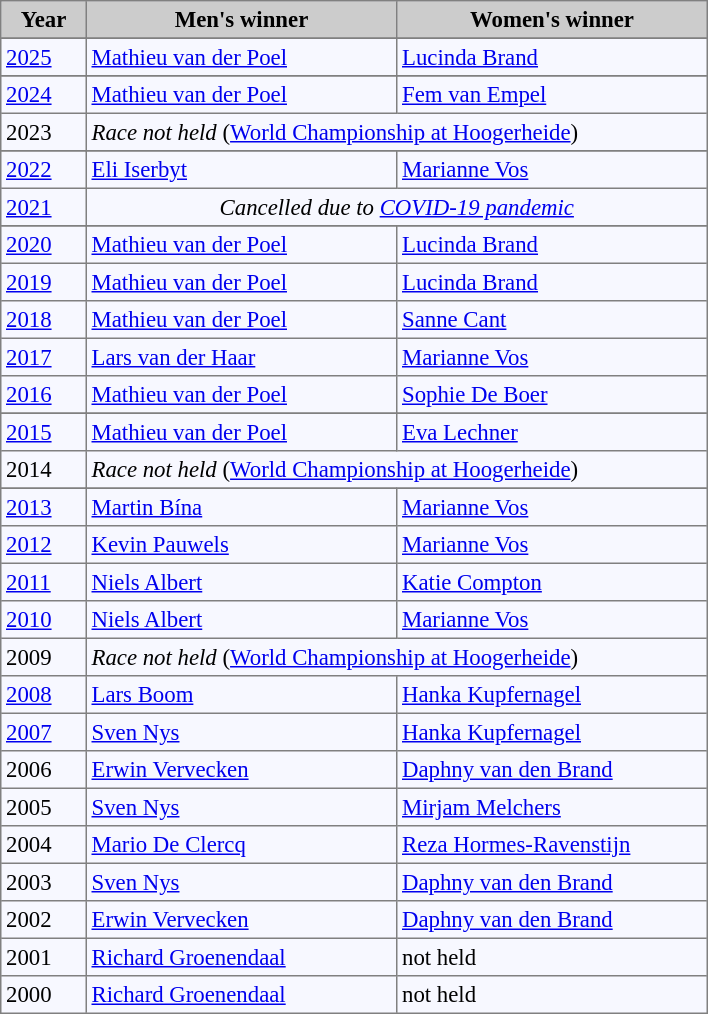<table bgcolor="#f7f8ff" cellpadding="3" cellspacing="0" border="1" style="font-size: 95%; border: gray solid 1px; border-collapse: collapse;">
<tr bgcolor="#CCCCCC">
<td align="center" width="50"><strong>Year</strong></td>
<td align="center" width="200"><strong>Men's winner</strong></td>
<td align="center" width="200"><strong>Women's winner</strong></td>
</tr>
<tr>
</tr>
<tr align="left">
<td><a href='#'>2025</a></td>
<td> <a href='#'>Mathieu van der Poel</a></td>
<td> <a href='#'>Lucinda Brand</a></td>
</tr>
<tr>
</tr>
<tr align="left">
<td><a href='#'>2024</a></td>
<td> <a href='#'>Mathieu van der Poel</a></td>
<td> <a href='#'>Fem van Empel</a></td>
</tr>
<tr>
<td>2023</td>
<td colspan="2"><em>Race not held</em> (<a href='#'>World Championship at Hoogerheide</a>)</td>
</tr>
<tr>
</tr>
<tr align="left">
<td><a href='#'>2022</a></td>
<td> <a href='#'>Eli Iserbyt</a></td>
<td> <a href='#'>Marianne Vos</a></td>
</tr>
<tr>
<td><a href='#'>2021</a></td>
<td colspan=2 align=center><em>Cancelled due to <a href='#'>COVID-19 pandemic</a></em></td>
</tr>
<tr>
</tr>
<tr align="left">
<td><a href='#'>2020</a></td>
<td> <a href='#'>Mathieu van der Poel</a></td>
<td> <a href='#'>Lucinda Brand</a></td>
</tr>
<tr align="left">
<td><a href='#'>2019</a></td>
<td> <a href='#'>Mathieu van der Poel</a></td>
<td> <a href='#'>Lucinda Brand</a></td>
</tr>
<tr align="left">
<td><a href='#'>2018</a></td>
<td> <a href='#'>Mathieu van der Poel</a></td>
<td> <a href='#'>Sanne Cant</a></td>
</tr>
<tr align="left">
<td><a href='#'>2017</a></td>
<td> <a href='#'>Lars van der Haar</a></td>
<td> <a href='#'>Marianne Vos</a></td>
</tr>
<tr align="left">
<td><a href='#'>2016</a></td>
<td> <a href='#'>Mathieu van der Poel</a></td>
<td> <a href='#'>Sophie De Boer</a></td>
</tr>
<tr>
</tr>
<tr align="left">
<td><a href='#'>2015</a></td>
<td> <a href='#'>Mathieu van der Poel</a></td>
<td> <a href='#'>Eva Lechner</a></td>
</tr>
<tr>
<td>2014</td>
<td colspan="2"><em>Race not held</em> (<a href='#'>World Championship at Hoogerheide</a>)</td>
</tr>
<tr>
</tr>
<tr align="left">
<td><a href='#'>2013</a></td>
<td> <a href='#'>Martin Bína</a></td>
<td> <a href='#'>Marianne Vos</a></td>
</tr>
<tr align="left">
<td><a href='#'>2012</a></td>
<td> <a href='#'>Kevin Pauwels</a></td>
<td> <a href='#'>Marianne Vos</a></td>
</tr>
<tr align="left">
<td><a href='#'>2011</a></td>
<td> <a href='#'>Niels Albert</a></td>
<td> <a href='#'>Katie Compton</a></td>
</tr>
<tr align="left">
<td><a href='#'>2010</a></td>
<td> <a href='#'>Niels Albert</a></td>
<td> <a href='#'>Marianne Vos</a></td>
</tr>
<tr>
<td>2009</td>
<td colspan="2"><em>Race not held</em> (<a href='#'>World Championship at Hoogerheide</a>)</td>
</tr>
<tr>
<td><a href='#'>2008</a></td>
<td> <a href='#'>Lars Boom</a></td>
<td> <a href='#'>Hanka Kupfernagel</a></td>
</tr>
<tr align="left">
<td><a href='#'>2007</a></td>
<td> <a href='#'>Sven Nys</a></td>
<td> <a href='#'>Hanka Kupfernagel</a></td>
</tr>
<tr align="left">
<td>2006</td>
<td> <a href='#'>Erwin Vervecken</a></td>
<td> <a href='#'>Daphny van den Brand</a></td>
</tr>
<tr align="left">
<td>2005</td>
<td> <a href='#'>Sven Nys</a></td>
<td> <a href='#'>Mirjam Melchers</a></td>
</tr>
<tr align="left">
<td>2004</td>
<td> <a href='#'>Mario De Clercq</a></td>
<td> <a href='#'>Reza Hormes-Ravenstijn</a></td>
</tr>
<tr align="left">
<td>2003</td>
<td> <a href='#'>Sven Nys</a></td>
<td> <a href='#'>Daphny van den Brand</a></td>
</tr>
<tr align="left">
<td>2002</td>
<td> <a href='#'>Erwin Vervecken</a></td>
<td> <a href='#'>Daphny van den Brand</a></td>
</tr>
<tr align="left">
<td>2001</td>
<td> <a href='#'>Richard Groenendaal</a></td>
<td>not held</td>
</tr>
<tr align="left">
<td>2000</td>
<td> <a href='#'>Richard Groenendaal</a></td>
<td>not held</td>
</tr>
</table>
